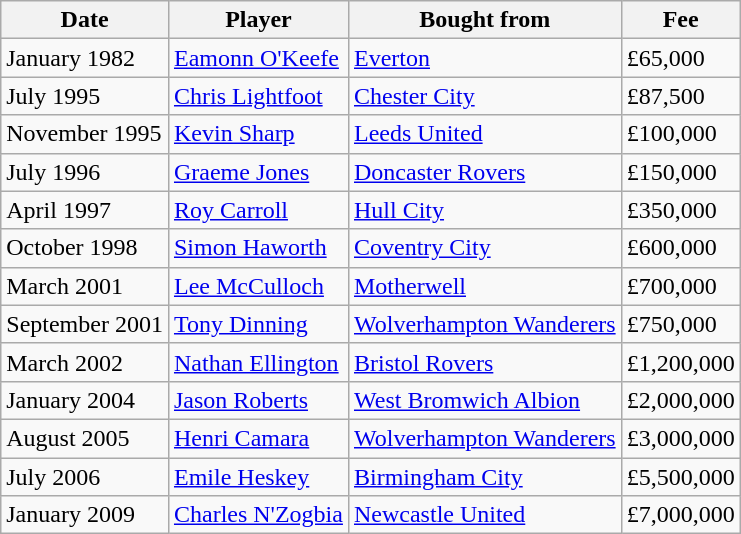<table border="0" class="wikitable">
<tr>
<th>Date</th>
<th>Player</th>
<th>Bought from</th>
<th>Fee</th>
</tr>
<tr>
<td>January 1982</td>
<td> <a href='#'>Eamonn O'Keefe</a></td>
<td> <a href='#'>Everton</a></td>
<td>£65,000</td>
</tr>
<tr>
<td>July 1995</td>
<td> <a href='#'>Chris Lightfoot</a></td>
<td> <a href='#'>Chester City</a></td>
<td>£87,500</td>
</tr>
<tr>
<td>November 1995</td>
<td> <a href='#'>Kevin Sharp</a></td>
<td> <a href='#'>Leeds United</a></td>
<td>£100,000</td>
</tr>
<tr>
<td>July 1996</td>
<td> <a href='#'>Graeme Jones</a></td>
<td> <a href='#'>Doncaster Rovers</a></td>
<td>£150,000</td>
</tr>
<tr>
<td>April 1997</td>
<td> <a href='#'>Roy Carroll</a></td>
<td> <a href='#'>Hull City</a></td>
<td>£350,000</td>
</tr>
<tr>
<td>October 1998</td>
<td> <a href='#'>Simon Haworth</a></td>
<td> <a href='#'>Coventry City</a></td>
<td>£600,000</td>
</tr>
<tr>
<td>March 2001</td>
<td> <a href='#'>Lee McCulloch</a></td>
<td> <a href='#'>Motherwell</a></td>
<td>£700,000</td>
</tr>
<tr>
<td>September 2001</td>
<td> <a href='#'>Tony Dinning</a></td>
<td> <a href='#'>Wolverhampton Wanderers</a></td>
<td>£750,000</td>
</tr>
<tr>
<td>March 2002</td>
<td> <a href='#'>Nathan Ellington</a></td>
<td> <a href='#'>Bristol Rovers</a></td>
<td>£1,200,000</td>
</tr>
<tr>
<td>January 2004</td>
<td> <a href='#'>Jason Roberts</a></td>
<td> <a href='#'>West Bromwich Albion</a></td>
<td>£2,000,000</td>
</tr>
<tr>
<td>August 2005</td>
<td> <a href='#'>Henri Camara</a></td>
<td> <a href='#'>Wolverhampton Wanderers</a></td>
<td>£3,000,000</td>
</tr>
<tr>
<td>July 2006</td>
<td> <a href='#'>Emile Heskey</a></td>
<td> <a href='#'>Birmingham City</a></td>
<td>£5,500,000</td>
</tr>
<tr>
<td>January 2009</td>
<td> <a href='#'>Charles N'Zogbia</a></td>
<td> <a href='#'>Newcastle United</a></td>
<td>£7,000,000</td>
</tr>
</table>
